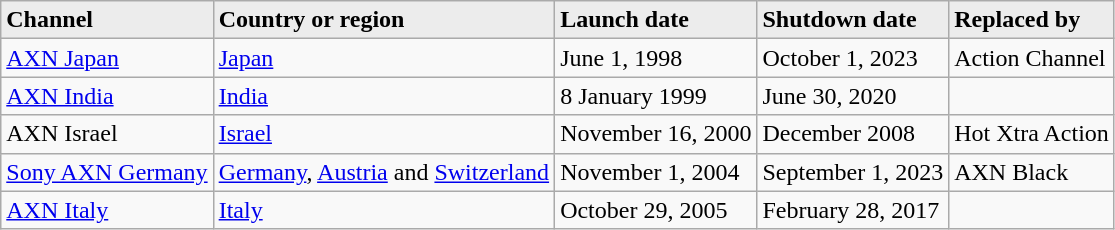<table class="sortable wikitable">
<tr bgcolor="#ececec">
<td><strong>Channel</strong></td>
<td><strong>Country or region</strong></td>
<td><strong>Launch date</strong></td>
<td><strong>Shutdown date</strong></td>
<td><strong>Replaced by</strong></td>
</tr>
<tr>
<td><a href='#'>AXN Japan</a></td>
<td><a href='#'>Japan</a></td>
<td>June 1, 1998</td>
<td>October 1, 2023</td>
<td>Action Channel</td>
</tr>
<tr>
<td><a href='#'>AXN India</a></td>
<td><a href='#'>India</a></td>
<td>8 January 1999</td>
<td>June 30, 2020</td>
<td></td>
</tr>
<tr>
<td>AXN Israel</td>
<td><a href='#'>Israel</a></td>
<td>November 16, 2000</td>
<td>December 2008</td>
<td>Hot Xtra Action</td>
</tr>
<tr>
<td><a href='#'>Sony AXN Germany</a></td>
<td><a href='#'>Germany</a>, <a href='#'>Austria</a> and <a href='#'>Switzerland</a></td>
<td>November 1, 2004</td>
<td>September 1, 2023</td>
<td>AXN Black</td>
</tr>
<tr>
<td><a href='#'>AXN Italy</a></td>
<td><a href='#'>Italy</a></td>
<td>October 29, 2005</td>
<td>February 28, 2017</td>
<td></td>
</tr>
</table>
